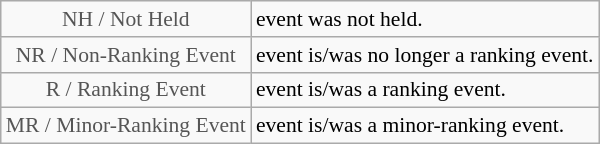<table class="wikitable" style="font-size:90%">
<tr>
<td style="text-align:center; color:#555555;" colspan="4">NH / Not Held</td>
<td>event was not held.</td>
</tr>
<tr>
<td style="text-align:center; color:#555555;" colspan="4">NR / Non-Ranking Event</td>
<td>event is/was no longer a ranking event.</td>
</tr>
<tr>
<td style="text-align:center; color:#555555;" colspan="4">R / Ranking Event</td>
<td>event is/was a ranking event.</td>
</tr>
<tr>
<td style="text-align:center; color:#555555;" colspan="4">MR / Minor-Ranking Event</td>
<td>event is/was a minor-ranking event.</td>
</tr>
</table>
